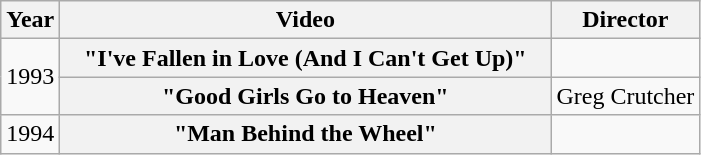<table class="wikitable plainrowheaders">
<tr>
<th>Year</th>
<th style="width:20em;">Video</th>
<th>Director</th>
</tr>
<tr>
<td rowspan="2">1993</td>
<th scope="row">"I've Fallen in Love (And I Can't Get Up)"</th>
<td></td>
</tr>
<tr>
<th scope="row">"Good Girls Go to Heaven"</th>
<td>Greg Crutcher</td>
</tr>
<tr>
<td>1994</td>
<th scope="row">"Man Behind the Wheel"</th>
<td></td>
</tr>
</table>
